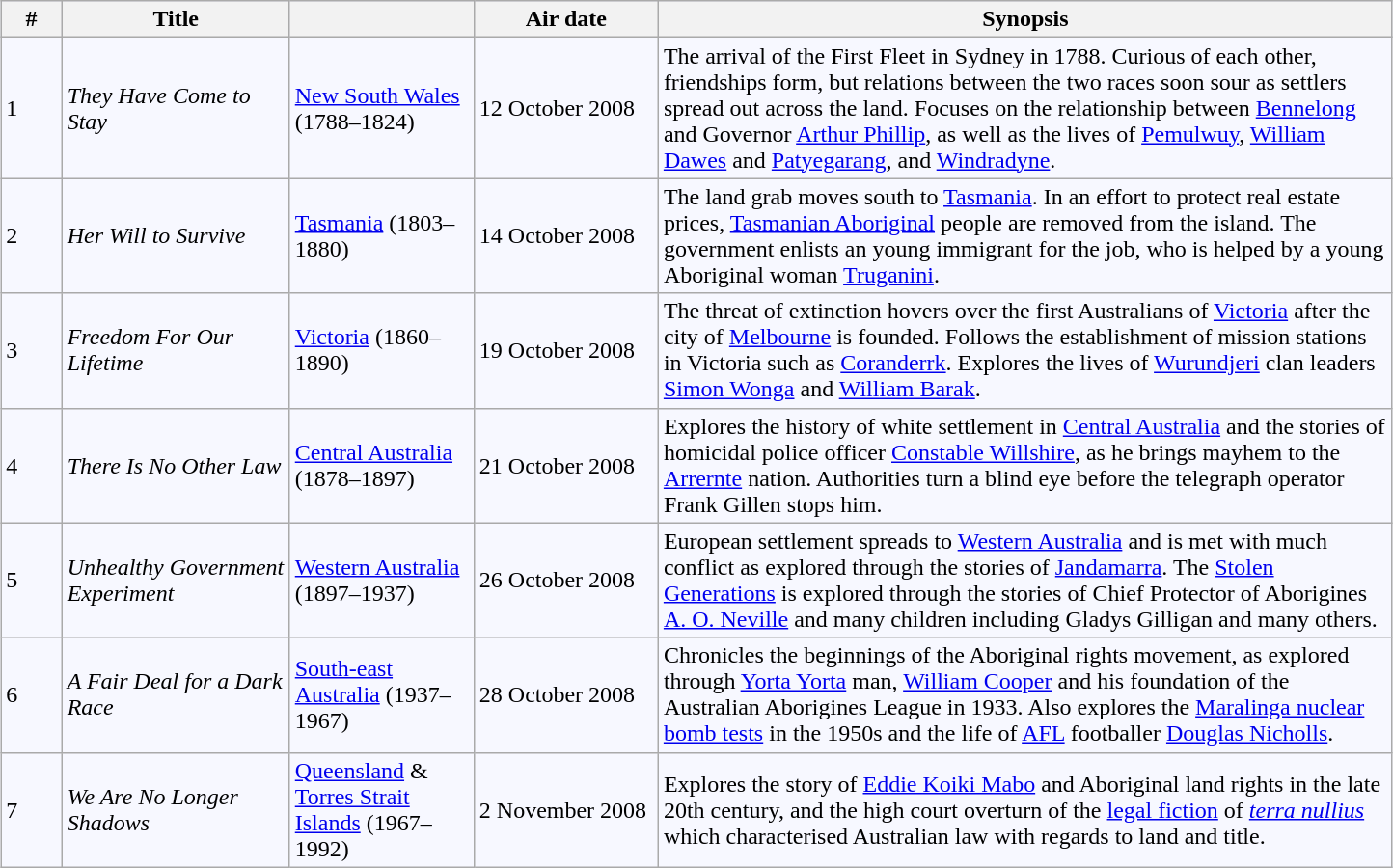<table class="wikitable" style="border:1px; background:#f7f8ff; margin:auto;" cellpadding="7">
<tr style="text-align:center; background:#e6e9ff;">
<th width="35">#</th>
<th style="width:150px;">Title</th>
<th style="width:120px;"></th>
<th style="width:120px;">Air date</th>
<th style="width:500px;">Synopsis</th>
</tr>
<tr>
<td>1</td>
<td><em>They Have Come to Stay</em></td>
<td><a href='#'>New South Wales</a> (1788–1824)</td>
<td>12 October 2008</td>
<td>The arrival of the First Fleet in Sydney in 1788. Curious of each other, friendships form, but relations between the two races soon sour as settlers spread out across the land. Focuses on the relationship between <a href='#'>Bennelong</a> and Governor <a href='#'>Arthur Phillip</a>, as well as the lives of <a href='#'>Pemulwuy</a>, <a href='#'>William Dawes</a> and <a href='#'>Patyegarang</a>, and <a href='#'>Windradyne</a>.</td>
</tr>
<tr>
<td>2</td>
<td><em>Her Will to Survive</em></td>
<td><a href='#'>Tasmania</a> (1803–1880)</td>
<td>14 October 2008</td>
<td>The land grab moves south to <a href='#'>Tasmania</a>. In an effort to protect real estate prices, <a href='#'>Tasmanian Aboriginal</a> people are removed from the island. The government enlists an young immigrant for the job, who is helped by a young Aboriginal woman <a href='#'>Truganini</a>.</td>
</tr>
<tr>
<td>3</td>
<td><em>Freedom For Our Lifetime</em></td>
<td><a href='#'>Victoria</a> (1860–1890)</td>
<td>19 October 2008</td>
<td>The threat of extinction hovers over the first Australians of <a href='#'>Victoria</a> after the city of <a href='#'>Melbourne</a> is founded. Follows the establishment of mission stations in Victoria such as <a href='#'>Coranderrk</a>. Explores the lives of <a href='#'>Wurundjeri</a> clan leaders <a href='#'>Simon Wonga</a> and <a href='#'>William Barak</a>.</td>
</tr>
<tr>
<td>4</td>
<td><em>There Is No Other Law</em></td>
<td><a href='#'>Central Australia</a> (1878–1897)</td>
<td>21 October 2008</td>
<td>Explores the history of white settlement in <a href='#'>Central Australia</a> and the stories of homicidal police officer <a href='#'>Constable Willshire</a>, as he brings mayhem to the <a href='#'>Arrernte</a> nation. Authorities turn a blind eye before the telegraph operator Frank Gillen stops him.</td>
</tr>
<tr>
<td>5</td>
<td><em>Unhealthy Government Experiment</em></td>
<td><a href='#'>Western Australia</a> (1897–1937)</td>
<td>26 October 2008</td>
<td>European settlement spreads to <a href='#'>Western Australia</a> and is met with much conflict as explored through the stories of <a href='#'>Jandamarra</a>. The <a href='#'>Stolen Generations</a> is explored through the stories of Chief Protector of Aborigines <a href='#'>A. O. Neville</a> and many children including Gladys Gilligan and many others.</td>
</tr>
<tr>
<td>6</td>
<td><em>A Fair Deal for a Dark Race</em></td>
<td><a href='#'>South-east Australia</a> (1937–1967)</td>
<td>28 October 2008</td>
<td>Chronicles the beginnings of the Aboriginal rights movement, as explored through <a href='#'>Yorta Yorta</a> man, <a href='#'>William Cooper</a> and his foundation of the Australian Aborigines League in 1933. Also explores the <a href='#'>Maralinga nuclear bomb tests</a> in the 1950s and the life of <a href='#'>AFL</a> footballer <a href='#'>Douglas Nicholls</a>.</td>
</tr>
<tr>
<td>7</td>
<td><em>We Are No Longer Shadows</em></td>
<td><a href='#'>Queensland</a> & <a href='#'>Torres Strait Islands</a> (1967–1992)</td>
<td>2 November 2008</td>
<td>Explores the story of <a href='#'>Eddie Koiki Mabo</a> and Aboriginal land rights in the late 20th century, and the high court overturn of the <a href='#'>legal fiction</a> of <em><a href='#'>terra nullius</a></em> which characterised Australian law with regards to land and title.</td>
</tr>
</table>
